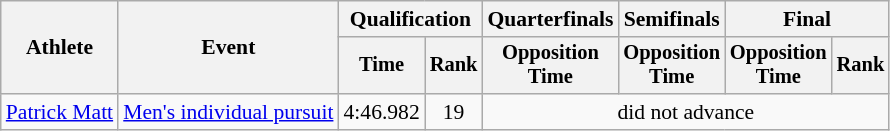<table class="wikitable" style="font-size:90%">
<tr>
<th rowspan="2">Athlete</th>
<th rowspan="2">Event</th>
<th colspan=2>Qualification</th>
<th>Quarterfinals</th>
<th>Semifinals</th>
<th colspan=2>Final</th>
</tr>
<tr style="font-size:95%">
<th>Time</th>
<th>Rank</th>
<th>Opposition<br>Time</th>
<th>Opposition<br>Time</th>
<th>Opposition<br>Time</th>
<th>Rank</th>
</tr>
<tr align=center>
<td align=left><a href='#'>Patrick Matt</a></td>
<td align=left><a href='#'>Men's individual pursuit</a></td>
<td>4:46.982</td>
<td>19</td>
<td colspan=4>did not advance</td>
</tr>
</table>
